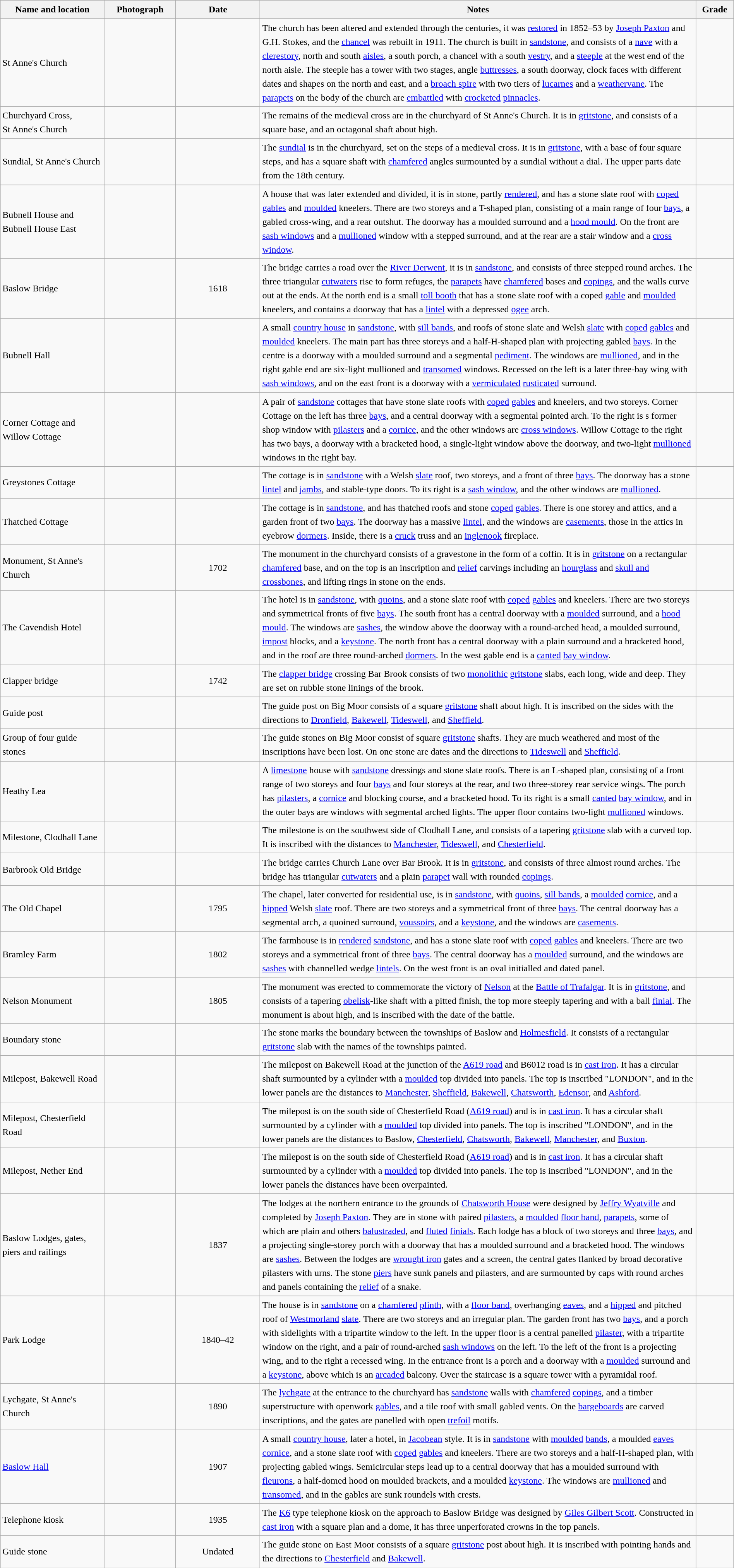<table class="wikitable sortable plainrowheaders" style="width:100%; border:0; text-align:left; line-height:150%;">
<tr>
<th scope="col"  style="width:150px">Name and location</th>
<th scope="col"  style="width:100px" class="unsortable">Photograph</th>
<th scope="col"  style="width:120px">Date</th>
<th scope="col"  style="width:650px" class="unsortable">Notes</th>
<th scope="col"  style="width:50px">Grade</th>
</tr>
<tr>
<td>St Anne's Church<br><small></small></td>
<td></td>
<td align="center"></td>
<td>The church has been altered and extended through the centuries, it was <a href='#'>restored</a> in 1852–53 by <a href='#'>Joseph Paxton</a> and G.H. Stokes, and the <a href='#'>chancel</a> was rebuilt in 1911.  The church is built in <a href='#'>sandstone</a>, and consists of a <a href='#'>nave</a> with a <a href='#'>clerestory</a>, north and south <a href='#'>aisles</a>, a south porch, a chancel with a south <a href='#'>vestry</a>, and a <a href='#'>steeple</a> at the west end of the north aisle.  The steeple has a tower with two stages, angle <a href='#'>buttresses</a>, a south doorway, clock faces with different dates and shapes on the north and east, and a <a href='#'>broach spire</a> with two tiers of <a href='#'>lucarnes</a> and a <a href='#'>weathervane</a>.   The <a href='#'>parapets</a> on the body of the church are <a href='#'>embattled</a> with <a href='#'>crocketed</a> <a href='#'>pinnacles</a>.</td>
<td align="center" ></td>
</tr>
<tr>
<td>Churchyard Cross,<br>St Anne's Church<br><small></small></td>
<td></td>
<td align="center"></td>
<td>The remains of the medieval cross are in the churchyard of St Anne's Church.  It is in <a href='#'>gritstone</a>, and consists of a square base, and an octagonal shaft about  high.</td>
<td align="center" ></td>
</tr>
<tr>
<td>Sundial, St Anne's Church<br><small></small></td>
<td></td>
<td align="center"></td>
<td>The <a href='#'>sundial</a> is in the churchyard, set on the steps of a medieval cross.  It is in <a href='#'>gritstone</a>, with a base of four square steps, and has a square shaft with <a href='#'>chamfered</a> angles surmounted by a sundial without a dial.  The upper parts date from the 18th century.</td>
<td align="center" ></td>
</tr>
<tr>
<td>Bubnell House and Bubnell House East<br><small></small></td>
<td></td>
<td align="center"></td>
<td>A house that was later extended and divided, it is in stone, partly <a href='#'>rendered</a>, and has a stone slate roof with <a href='#'>coped</a> <a href='#'>gables</a> and <a href='#'>moulded</a> kneelers.  There are two storeys and a T-shaped plan, consisting of a main range of four <a href='#'>bays</a>, a gabled cross-wing, and a rear outshut.  The doorway has a moulded surround and a <a href='#'>hood mould</a>.  On the front are <a href='#'>sash windows</a> and a <a href='#'>mullioned</a> window with a stepped surround, and at the rear are a stair window and a <a href='#'>cross window</a>.</td>
<td align="center" ></td>
</tr>
<tr>
<td>Baslow Bridge<br><small></small></td>
<td></td>
<td align="center">1618</td>
<td>The bridge carries a road over the <a href='#'>River Derwent</a>, it is in <a href='#'>sandstone</a>, and consists of three stepped round arches.  The three triangular <a href='#'>cutwaters</a> rise to form refuges, the <a href='#'>parapets</a> have <a href='#'>chamfered</a> bases and <a href='#'>copings</a>, and the walls curve out at the ends.  At the north end is a small <a href='#'>toll booth</a> that has a stone slate roof with a coped <a href='#'>gable</a> and <a href='#'>moulded</a> kneelers, and contains a doorway that has a <a href='#'>lintel</a> with a depressed <a href='#'>ogee</a> arch.</td>
<td align="center" ></td>
</tr>
<tr>
<td>Bubnell Hall<br><small></small></td>
<td></td>
<td align="center"></td>
<td>A small <a href='#'>country house</a> in <a href='#'>sandstone</a>, with <a href='#'>sill bands</a>, and roofs of stone slate and Welsh <a href='#'>slate</a> with <a href='#'>coped</a> <a href='#'>gables</a> and <a href='#'>moulded</a> kneelers.  The main part has three storeys and a half-H-shaped plan with projecting gabled <a href='#'>bays</a>.  In the centre is a doorway with a moulded surround and a segmental <a href='#'>pediment</a>.  The windows are <a href='#'>mullioned</a>, and in the right gable end are six-light mullioned and <a href='#'>transomed</a> windows.  Recessed on the left is a later three-bay wing with <a href='#'>sash windows</a>, and on the east front is a doorway with a <a href='#'>vermiculated</a> <a href='#'>rusticated</a> surround.</td>
<td align="center" ></td>
</tr>
<tr>
<td>Corner Cottage and Willow Cottage<br><small></small></td>
<td></td>
<td align="center"></td>
<td>A pair of <a href='#'>sandstone</a> cottages that have stone slate roofs with <a href='#'>coped</a> <a href='#'>gables</a> and kneelers, and two storeys.  Corner Cottage on the left has three <a href='#'>bays</a>, and a central doorway with a segmental pointed arch.  To the right is s former shop window with <a href='#'>pilasters</a> and a <a href='#'>cornice</a>, and the other windows are <a href='#'>cross windows</a>.  Willow Cottage to the right has two bays, a doorway with a bracketed hood, a single-light window above the doorway, and two-light <a href='#'>mullioned</a> windows in the right bay.</td>
<td align="center" ></td>
</tr>
<tr>
<td>Greystones Cottage<br><small></small></td>
<td></td>
<td align="center"></td>
<td>The cottage is in <a href='#'>sandstone</a> with a Welsh <a href='#'>slate</a> roof, two storeys, and a front of three <a href='#'>bays</a>.  The doorway has a stone <a href='#'>lintel</a> and <a href='#'>jambs</a>, and stable-type doors.  To its right is a <a href='#'>sash window</a>, and the other windows are <a href='#'>mullioned</a>.</td>
<td align="center" ></td>
</tr>
<tr>
<td>Thatched Cottage<br><small></small></td>
<td></td>
<td align="center"></td>
<td>The cottage is in <a href='#'>sandstone</a>, and has thatched roofs and stone <a href='#'>coped</a> <a href='#'>gables</a>.  There is one storey and attics, and a garden front of two <a href='#'>bays</a>.  The doorway has a massive <a href='#'>lintel</a>, and the windows are <a href='#'>casements</a>, those in the attics in eyebrow <a href='#'>dormers</a>.  Inside, there is a <a href='#'>cruck</a> truss and an <a href='#'>inglenook</a> fireplace.</td>
<td align="center" ></td>
</tr>
<tr>
<td>Monument, St Anne's Church<br><small></small></td>
<td></td>
<td align="center">1702</td>
<td>The monument in the churchyard consists of a gravestone in the form of a coffin.  It is in <a href='#'>gritstone</a> on a rectangular <a href='#'>chamfered</a> base, and on the top is an inscription and <a href='#'>relief</a> carvings including an <a href='#'>hourglass</a> and <a href='#'>skull and crossbones</a>, and lifting rings in stone on the ends.</td>
<td align="center" ></td>
</tr>
<tr>
<td>The Cavendish Hotel<br><small></small></td>
<td></td>
<td align="center"></td>
<td>The hotel is in <a href='#'>sandstone</a>, with <a href='#'>quoins</a>, and a stone slate roof with <a href='#'>coped</a> <a href='#'>gables</a> and kneelers.  There are two storeys and  symmetrical fronts of five <a href='#'>bays</a>.  The south front has a central doorway with a <a href='#'>moulded</a> surround, and a <a href='#'>hood mould</a>.  The windows are <a href='#'>sashes</a>, the window above the doorway with a round-arched head, a moulded surround, <a href='#'>impost</a> blocks, and a <a href='#'>keystone</a>.  The north front has a central doorway with a plain surround and a bracketed hood, and in the roof are three round-arched <a href='#'>dormers</a>.  In the west gable end is a <a href='#'>canted</a> <a href='#'>bay window</a>.</td>
<td align="center" ></td>
</tr>
<tr>
<td>Clapper bridge<br><small></small></td>
<td></td>
<td align="center">1742</td>
<td>The <a href='#'>clapper bridge</a> crossing Bar Brook consists of two <a href='#'>monolithic</a> <a href='#'>gritstone</a> slabs, each  long,  wide and  deep.  They are set on rubble stone linings of the brook.</td>
<td align="center" ></td>
</tr>
<tr>
<td>Guide post<br><small></small></td>
<td></td>
<td align="center"></td>
<td>The guide post on Big Moor consists of a square <a href='#'>gritstone</a> shaft about  high.  It is inscribed on the sides with the directions  to <a href='#'>Dronfield</a>, <a href='#'>Bakewell</a>, <a href='#'>Tideswell</a>, and <a href='#'>Sheffield</a>.</td>
<td align="center" ></td>
</tr>
<tr>
<td>Group of four guide stones<br><small></small></td>
<td></td>
<td align="center"></td>
<td>The guide stones on Big Moor consist of square <a href='#'>gritstone</a> shafts.  They are much weathered and most of the inscriptions have been lost.  On one stone are dates and the directions to <a href='#'>Tideswell</a> and <a href='#'>Sheffield</a>.</td>
<td align="center" ></td>
</tr>
<tr>
<td>Heathy Lea<br><small></small></td>
<td></td>
<td align="center"></td>
<td>A <a href='#'>limestone</a> house with <a href='#'>sandstone</a> dressings and stone slate roofs.  There is an L-shaped plan, consisting of a front range of two storeys and four <a href='#'>bays</a> and four storeys at the rear, and two three-storey rear service wings.  The porch has <a href='#'>pilasters</a>, a <a href='#'>cornice</a> and blocking course, and a bracketed hood.  To its right is a small <a href='#'>canted</a> <a href='#'>bay window</a>, and in the outer bays are windows with segmental arched lights.  The upper floor contains two-light <a href='#'>mullioned</a> windows.</td>
<td align="center" ></td>
</tr>
<tr>
<td>Milestone, Clodhall Lane<br><small></small></td>
<td></td>
<td align="center"></td>
<td>The milestone is on the southwest side of Clodhall Lane, and consists of a tapering <a href='#'>gritstone</a> slab with a curved top.  It is inscribed with the distances to <a href='#'>Manchester</a>, <a href='#'>Tideswell</a>, and <a href='#'>Chesterfield</a>.</td>
<td align="center" ></td>
</tr>
<tr>
<td>Barbrook Old Bridge<br><small></small></td>
<td></td>
<td align="center"></td>
<td>The bridge carries Church Lane over Bar Brook.  It is in <a href='#'>gritstone</a>, and consists of three almost round arches.  The bridge has triangular <a href='#'>cutwaters</a> and a plain <a href='#'>parapet</a> wall with rounded <a href='#'>copings</a>.</td>
<td align="center" ></td>
</tr>
<tr>
<td>The Old Chapel<br><small></small></td>
<td></td>
<td align="center">1795</td>
<td>The chapel, later converted for residential use, is in <a href='#'>sandstone</a>, with <a href='#'>quoins</a>, <a href='#'>sill bands</a>, a <a href='#'>moulded</a> <a href='#'>cornice</a>, and a <a href='#'>hipped</a> Welsh <a href='#'>slate</a> roof.  There are two storeys and a symmetrical front of three <a href='#'>bays</a>.  The central doorway has a segmental arch, a quoined surround, <a href='#'>voussoirs</a>, and a <a href='#'>keystone</a>, and the windows are <a href='#'>casements</a>.</td>
<td align="center" ></td>
</tr>
<tr>
<td>Bramley Farm<br><small></small></td>
<td></td>
<td align="center">1802</td>
<td>The farmhouse is in <a href='#'>rendered</a> <a href='#'>sandstone</a>, and has a stone slate roof with <a href='#'>coped</a> <a href='#'>gables</a> and kneelers.  There are two storeys and a symmetrical front of three <a href='#'>bays</a>.  The central doorway has a <a href='#'>moulded</a> surround, and the windows are <a href='#'>sashes</a> with channelled wedge <a href='#'>lintels</a>.  On the west front is an oval initialled and dated panel.</td>
<td align="center" ></td>
</tr>
<tr>
<td>Nelson Monument<br><small></small></td>
<td></td>
<td align="center">1805</td>
<td>The monument was erected to commemorate the victory of <a href='#'>Nelson</a> at the <a href='#'>Battle of Trafalgar</a>.  It is in <a href='#'>gritstone</a>, and consists of a tapering <a href='#'>obelisk</a>-like shaft with a pitted finish, the top more steeply tapering and with a ball <a href='#'>finial</a>.  The monument is about  high, and is inscribed with the date of the battle.</td>
<td align="center" ></td>
</tr>
<tr>
<td>Boundary stone<br><small></small></td>
<td></td>
<td align="center"></td>
<td>The stone marks the boundary between the townships of Baslow and <a href='#'>Holmesfield</a>.  It consists of a rectangular <a href='#'>gritstone</a> slab with the names of the townships painted.</td>
<td align="center" ></td>
</tr>
<tr>
<td>Milepost, Bakewell Road<br><small></small></td>
<td></td>
<td align="center"></td>
<td>The milepost on Bakewell Road at the junction of the <a href='#'>A619 road</a> and B6012 road is in <a href='#'>cast iron</a>.  It has a circular shaft surmounted by a cylinder with a <a href='#'>moulded</a> top divided into panels.  The top is inscribed "LONDON", and in the lower panels are the distances to <a href='#'>Manchester</a>, <a href='#'>Sheffield</a>, <a href='#'>Bakewell</a>, <a href='#'>Chatsworth</a>, <a href='#'>Edensor</a>, and <a href='#'>Ashford</a>.</td>
<td align="center" ></td>
</tr>
<tr>
<td>Milepost, Chesterfield Road<br><small></small></td>
<td></td>
<td align="center"></td>
<td>The milepost is on the south side of Chesterfield Road (<a href='#'>A619 road</a>) and is in <a href='#'>cast iron</a>.  It has a circular shaft surmounted by a cylinder with a <a href='#'>moulded</a> top divided into panels.  The top is inscribed "LONDON", and in the lower panels are the distances to Baslow, <a href='#'>Chesterfield</a>, <a href='#'>Chatsworth</a>, <a href='#'>Bakewell</a>, <a href='#'>Manchester</a>, and <a href='#'>Buxton</a>.</td>
<td align="center" ></td>
</tr>
<tr>
<td>Milepost, Nether End<br><small></small></td>
<td></td>
<td align="center"></td>
<td>The milepost is on the south side of Chesterfield Road (<a href='#'>A619 road</a>) and is in <a href='#'>cast iron</a>.  It has a circular shaft surmounted by a cylinder with a <a href='#'>moulded</a> top divided into panels.  The top is inscribed "LONDON", and in the lower panels the distances have been overpainted.</td>
<td align="center" ></td>
</tr>
<tr>
<td>Baslow Lodges, gates, piers and railings<br><small></small></td>
<td></td>
<td align="center">1837</td>
<td>The lodges at the northern entrance to the grounds of <a href='#'>Chatsworth House</a> were designed by <a href='#'>Jeffry Wyatville</a> and completed by <a href='#'>Joseph Paxton</a>.  They are in stone with paired <a href='#'>pilasters</a>, a <a href='#'>moulded</a> <a href='#'>floor band</a>, <a href='#'>parapets</a>, some of which are plain and others <a href='#'>balustraded</a>, and <a href='#'>fluted</a> <a href='#'>finials</a>.  Each lodge has a block of two storeys and three <a href='#'>bays</a>, and a projecting single-storey porch with a doorway that has a moulded surround and a bracketed hood.  The windows are <a href='#'>sashes</a>.  Between the lodges are <a href='#'>wrought iron</a> gates and a screen, the central gates flanked by broad decorative pilasters with urns.  The stone <a href='#'>piers</a> have sunk panels and pilasters, and are surmounted by caps with round arches and panels containing the <a href='#'>relief</a> of a snake.</td>
<td align="center" ></td>
</tr>
<tr>
<td>Park Lodge<br><small></small></td>
<td></td>
<td align="center">1840–42</td>
<td>The house is in <a href='#'>sandstone</a> on a <a href='#'>chamfered</a> <a href='#'>plinth</a>, with a <a href='#'>floor band</a>, overhanging <a href='#'>eaves</a>, and a <a href='#'>hipped</a> and pitched roof of <a href='#'>Westmorland</a> <a href='#'>slate</a>.  There are two storeys and an irregular plan.  The garden front has two <a href='#'>bays</a>, and a porch with sidelights with a tripartite window to the left.  In the upper floor is a central panelled <a href='#'>pilaster</a>, with a tripartite window on the right, and a pair of round-arched <a href='#'>sash windows</a> on the left. To the left of the front is a projecting wing, and to the right a recessed wing.  In the entrance front is a porch and a doorway with a <a href='#'>moulded</a> surround and a <a href='#'>keystone</a>, above which is an <a href='#'>arcaded</a> balcony. Over the staircase is a square tower with a pyramidal roof.</td>
<td align="center" ></td>
</tr>
<tr>
<td>Lychgate, St Anne's Church<br><small></small></td>
<td></td>
<td align="center">1890</td>
<td>The <a href='#'>lychgate</a> at the entrance to the churchyard has <a href='#'>sandstone</a> walls with <a href='#'>chamfered</a> <a href='#'>copings</a>, and a timber superstructure with openwork <a href='#'>gables</a>, and a tile roof with small gabled vents.  On the <a href='#'>bargeboards</a> are carved inscriptions, and the gates are panelled with open <a href='#'>trefoil</a> motifs.</td>
<td align="center" ></td>
</tr>
<tr>
<td><a href='#'>Baslow Hall</a><br><small></small></td>
<td></td>
<td align="center">1907</td>
<td>A small <a href='#'>country house</a>, later a hotel, in <a href='#'>Jacobean</a> style.  It is in <a href='#'>sandstone</a> with <a href='#'>moulded</a> <a href='#'>bands</a>, a moulded <a href='#'>eaves</a> <a href='#'>cornice</a>, and a stone slate roof with <a href='#'>coped</a> <a href='#'>gables</a> and kneelers.  There are two storeys and a half-H-shaped plan, with projecting gabled wings.  Semicircular steps lead up to a central doorway that has a moulded surround with <a href='#'>fleurons</a>, a half-domed hood on moulded brackets, and a moulded <a href='#'>keystone</a>.  The windows are <a href='#'>mullioned</a> and <a href='#'>transomed</a>, and in the gables are sunk roundels with crests.</td>
<td align="center" ></td>
</tr>
<tr>
<td>Telephone kiosk<br><small></small></td>
<td></td>
<td align="center">1935</td>
<td>The <a href='#'>K6</a> type telephone kiosk on the approach to Baslow Bridge was designed by <a href='#'>Giles Gilbert Scott</a>.  Constructed in <a href='#'>cast iron</a> with a square plan and a dome, it has three unperforated crowns in the top panels.</td>
<td align="center" ></td>
</tr>
<tr>
<td>Guide stone<br><small></small></td>
<td></td>
<td align="center">Undated</td>
<td>The guide stone on East Moor consists of a square <a href='#'>gritstone</a> post about  high.  It is inscribed with pointing hands and the directions to <a href='#'>Chesterfield</a> and <a href='#'>Bakewell</a>.</td>
<td align="center" ></td>
</tr>
<tr>
</tr>
</table>
